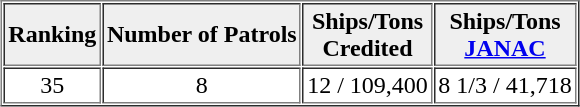<table border="1" cellpadding="2" cellspacing="1" align="center">
<tr>
<th scope="col" style="background:#efefef;">Ranking</th>
<th scope="col" style="background:#efefef;">Number of Patrols</th>
<th scope="col" style="background:#efefef;">Ships/Tons<br>Credited</th>
<th scope="col" style="background:#efefef;">Ships/Tons<br><a href='#'>JANAC</a></th>
</tr>
<tr>
<td align=center>35</td>
<td align=center>8</td>
<td align=center>12 / 109,400</td>
<td align=center>8 1/3 / 41,718</td>
</tr>
</table>
